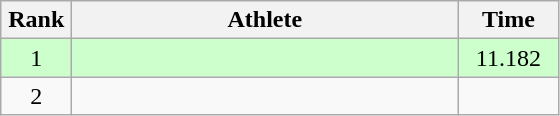<table class=wikitable style="text-align:center">
<tr>
<th width=40>Rank</th>
<th width=250>Athlete</th>
<th width=60>Time</th>
</tr>
<tr bgcolor="ccffcc">
<td>1</td>
<td align=left></td>
<td>11.182</td>
</tr>
<tr>
<td>2</td>
<td align=left></td>
<td></td>
</tr>
</table>
